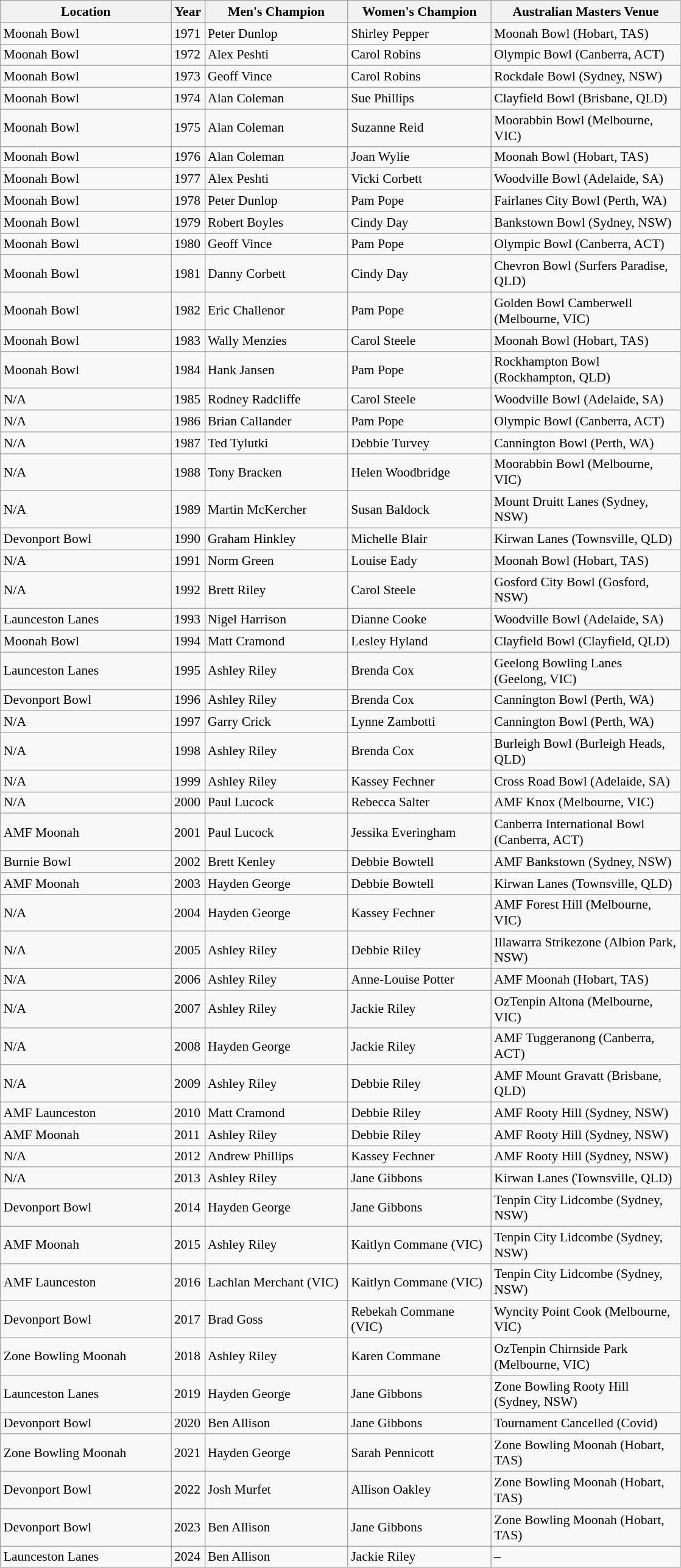<table class="wikitable" style="font-size:90%">
<tr>
<th width="180">Location</th>
<th width="30">Year</th>
<th width="150">Men's Champion</th>
<th width="150">Women's Champion</th>
<th width="200">Australian Masters Venue</th>
</tr>
<tr>
<td>Moonah Bowl</td>
<td>1971</td>
<td>Peter Dunlop</td>
<td>Shirley Pepper</td>
<td>Moonah Bowl (Hobart, TAS)</td>
</tr>
<tr>
<td>Moonah Bowl</td>
<td>1972</td>
<td>Alex Peshti</td>
<td>Carol Robins</td>
<td>Olympic Bowl (Canberra, ACT)</td>
</tr>
<tr>
<td>Moonah Bowl</td>
<td>1973</td>
<td>Geoff Vince</td>
<td>Carol Robins</td>
<td>Rockdale Bowl (Sydney, NSW)</td>
</tr>
<tr>
<td>Moonah Bowl</td>
<td>1974</td>
<td>Alan Coleman</td>
<td>Sue Phillips</td>
<td>Clayfield Bowl (Brisbane, QLD)</td>
</tr>
<tr>
<td>Moonah Bowl</td>
<td>1975</td>
<td>Alan Coleman</td>
<td>Suzanne Reid</td>
<td>Moorabbin Bowl (Melbourne, VIC)</td>
</tr>
<tr>
<td>Moonah Bowl</td>
<td>1976</td>
<td>Alan Coleman</td>
<td>Joan Wylie</td>
<td>Moonah Bowl (Hobart, TAS)</td>
</tr>
<tr>
<td>Moonah Bowl</td>
<td>1977</td>
<td>Alex Peshti</td>
<td>Vicki Corbett</td>
<td>Woodville Bowl (Adelaide, SA)</td>
</tr>
<tr>
<td>Moonah Bowl</td>
<td>1978</td>
<td>Peter Dunlop</td>
<td>Pam Pope</td>
<td>Fairlanes City Bowl (Perth, WA)</td>
</tr>
<tr>
<td>Moonah Bowl</td>
<td>1979</td>
<td>Robert Boyles</td>
<td>Cindy Day</td>
<td>Bankstown Bowl (Sydney, NSW)</td>
</tr>
<tr>
<td>Moonah Bowl</td>
<td>1980</td>
<td>Geoff Vince</td>
<td>Pam Pope</td>
<td>Olympic Bowl (Canberra, ACT)</td>
</tr>
<tr>
<td>Moonah Bowl</td>
<td>1981</td>
<td>Danny Corbett</td>
<td>Cindy Day</td>
<td>Chevron Bowl (Surfers Paradise, QLD)</td>
</tr>
<tr>
<td>Moonah Bowl</td>
<td>1982</td>
<td>Eric Challenor</td>
<td>Pam Pope</td>
<td>Golden Bowl Camberwell (Melbourne, VIC)</td>
</tr>
<tr>
<td>Moonah Bowl</td>
<td>1983</td>
<td>Wally Menzies</td>
<td>Carol Steele</td>
<td>Moonah Bowl (Hobart, TAS)</td>
</tr>
<tr>
<td>Moonah Bowl</td>
<td>1984</td>
<td>Hank Jansen</td>
<td>Pam Pope</td>
<td>Rockhampton Bowl (Rockhampton, QLD)</td>
</tr>
<tr>
<td>N/A</td>
<td>1985</td>
<td>Rodney Radcliffe</td>
<td>Carol Steele</td>
<td>Woodville Bowl (Adelaide, SA)</td>
</tr>
<tr>
<td>N/A</td>
<td>1986</td>
<td>Brian Callander</td>
<td>Pam Pope</td>
<td>Olympic Bowl (Canberra, ACT)</td>
</tr>
<tr>
<td>N/A</td>
<td>1987</td>
<td>Ted Tylutki</td>
<td>Debbie Turvey</td>
<td>Cannington Bowl (Perth, WA)</td>
</tr>
<tr>
<td>N/A</td>
<td>1988</td>
<td>Tony Bracken</td>
<td>Helen Woodbridge</td>
<td>Moorabbin Bowl (Melbourne, VIC)</td>
</tr>
<tr>
<td>N/A</td>
<td>1989</td>
<td>Martin McKercher</td>
<td>Susan Baldock</td>
<td>Mount Druitt Lanes (Sydney, NSW)</td>
</tr>
<tr>
<td>Devonport Bowl</td>
<td>1990</td>
<td>Graham Hinkley</td>
<td>Michelle Blair</td>
<td>Kirwan Lanes (Townsville, QLD)</td>
</tr>
<tr>
<td>N/A</td>
<td>1991</td>
<td>Norm Green</td>
<td>Louise Eady</td>
<td>Moonah Bowl (Hobart, TAS)</td>
</tr>
<tr>
<td>N/A</td>
<td>1992</td>
<td>Brett Riley</td>
<td>Carol Steele</td>
<td>Gosford City Bowl (Gosford, NSW)</td>
</tr>
<tr>
<td>Launceston Lanes</td>
<td>1993</td>
<td>Nigel Harrison</td>
<td>Dianne Cooke</td>
<td>Woodville Bowl (Adelaide, SA)</td>
</tr>
<tr>
<td>Moonah Bowl</td>
<td>1994</td>
<td>Matt Cramond</td>
<td>Lesley Hyland</td>
<td>Clayfield Bowl (Clayfield, QLD)</td>
</tr>
<tr>
<td>Launceston Lanes</td>
<td>1995</td>
<td>Ashley Riley</td>
<td>Brenda Cox</td>
<td>Geelong Bowling Lanes (Geelong, VIC)</td>
</tr>
<tr>
<td>Devonport Bowl</td>
<td>1996</td>
<td>Ashley Riley</td>
<td>Brenda Cox</td>
<td>Cannington Bowl (Perth, WA)</td>
</tr>
<tr>
<td>N/A</td>
<td>1997</td>
<td>Garry Crick</td>
<td>Lynne Zambotti</td>
<td>Cannington Bowl (Perth, WA)</td>
</tr>
<tr>
<td>N/A</td>
<td>1998</td>
<td>Ashley Riley</td>
<td>Brenda Cox</td>
<td>Burleigh Bowl (Burleigh Heads, QLD)</td>
</tr>
<tr>
<td>N/A</td>
<td>1999</td>
<td>Ashley Riley</td>
<td>Kassey Fechner</td>
<td>Cross Road Bowl (Adelaide, SA)</td>
</tr>
<tr>
<td>N/A</td>
<td>2000</td>
<td>Paul Lucock</td>
<td>Rebecca Salter</td>
<td>AMF Knox (Melbourne, VIC)</td>
</tr>
<tr>
<td>AMF Moonah</td>
<td>2001</td>
<td>Paul Lucock</td>
<td>Jessika Everingham</td>
<td>Canberra International Bowl (Canberra, ACT)</td>
</tr>
<tr>
<td>Burnie Bowl</td>
<td>2002</td>
<td>Brett Kenley</td>
<td>Debbie Bowtell</td>
<td>AMF Bankstown (Sydney, NSW)</td>
</tr>
<tr>
<td>AMF Moonah</td>
<td>2003</td>
<td>Hayden George</td>
<td>Debbie Bowtell</td>
<td>Kirwan Lanes (Townsville, QLD)</td>
</tr>
<tr>
<td>N/A</td>
<td>2004</td>
<td>Hayden George</td>
<td>Kassey Fechner</td>
<td>AMF Forest Hill (Melbourne, VIC)</td>
</tr>
<tr>
<td>N/A</td>
<td>2005</td>
<td>Ashley Riley</td>
<td>Debbie Riley</td>
<td>Illawarra Strikezone (Albion Park, NSW)</td>
</tr>
<tr>
<td>N/A</td>
<td>2006</td>
<td>Ashley Riley</td>
<td>Anne-Louise Potter</td>
<td>AMF Moonah (Hobart, TAS)</td>
</tr>
<tr>
<td>N/A</td>
<td>2007</td>
<td>Ashley Riley</td>
<td>Jackie Riley</td>
<td>OzTenpin Altona (Melbourne, VIC)</td>
</tr>
<tr>
<td>N/A</td>
<td>2008</td>
<td>Hayden George</td>
<td>Jackie Riley</td>
<td>AMF Tuggeranong (Canberra, ACT)</td>
</tr>
<tr>
<td>N/A</td>
<td>2009</td>
<td>Ashley Riley</td>
<td>Debbie Riley</td>
<td>AMF Mount Gravatt (Brisbane, QLD)</td>
</tr>
<tr>
<td>AMF Launceston</td>
<td>2010</td>
<td>Matt Cramond</td>
<td>Debbie Riley</td>
<td>AMF Rooty Hill (Sydney, NSW)</td>
</tr>
<tr>
<td>AMF Moonah</td>
<td>2011</td>
<td>Ashley Riley</td>
<td>Debbie Riley</td>
<td>AMF Rooty Hill (Sydney, NSW)</td>
</tr>
<tr>
<td>N/A</td>
<td>2012</td>
<td>Andrew Phillips</td>
<td>Kassey Fechner</td>
<td>AMF Rooty Hill (Sydney, NSW)</td>
</tr>
<tr>
<td>N/A</td>
<td>2013</td>
<td>Ashley Riley</td>
<td>Jane Gibbons</td>
<td>Kirwan Lanes (Townsville, QLD)</td>
</tr>
<tr>
<td>Devonport Bowl</td>
<td>2014</td>
<td>Hayden George</td>
<td>Jane Gibbons</td>
<td>Tenpin City Lidcombe (Sydney, NSW)</td>
</tr>
<tr>
<td>AMF Moonah</td>
<td>2015</td>
<td>Ashley Riley</td>
<td>Kaitlyn Commane (VIC)</td>
<td>Tenpin City Lidcombe (Sydney, NSW)</td>
</tr>
<tr>
<td>AMF Launceston</td>
<td>2016</td>
<td>Lachlan Merchant (VIC)</td>
<td>Kaitlyn Commane (VIC)</td>
<td>Tenpin City Lidcombe (Sydney, NSW)</td>
</tr>
<tr>
<td>Devonport Bowl</td>
<td>2017</td>
<td>Brad Goss</td>
<td>Rebekah Commane (VIC)</td>
<td>Wyncity Point Cook (Melbourne, VIC)</td>
</tr>
<tr>
<td>Zone Bowling Moonah</td>
<td>2018</td>
<td>Ashley Riley</td>
<td>Karen Commane</td>
<td>OzTenpin Chirnside Park (Melbourne, VIC)</td>
</tr>
<tr>
<td>Launceston Lanes</td>
<td>2019</td>
<td>Hayden George</td>
<td>Jane Gibbons</td>
<td>Zone Bowling Rooty Hill (Sydney, NSW)</td>
</tr>
<tr>
<td>Devonport Bowl</td>
<td>2020</td>
<td>Ben Allison</td>
<td>Jane Gibbons</td>
<td>Tournament Cancelled (Covid)</td>
</tr>
<tr>
<td>Zone Bowling Moonah</td>
<td>2021</td>
<td>Hayden George</td>
<td>Sarah Pennicott</td>
<td>Zone Bowling Moonah (Hobart, TAS)</td>
</tr>
<tr>
<td>Devonport Bowl</td>
<td>2022</td>
<td>Josh Murfet</td>
<td>Allison Oakley</td>
<td>Zone Bowling Moonah (Hobart, TAS)</td>
</tr>
<tr>
<td>Devonport Bowl</td>
<td>2023</td>
<td>Ben Allison</td>
<td>Jane Gibbons</td>
<td>Zone Bowling Moonah (Hobart, TAS)</td>
</tr>
<tr>
<td>Launceston Lanes</td>
<td>2024</td>
<td>Ben Allison</td>
<td>Jackie Riley</td>
<td>–</td>
</tr>
</table>
